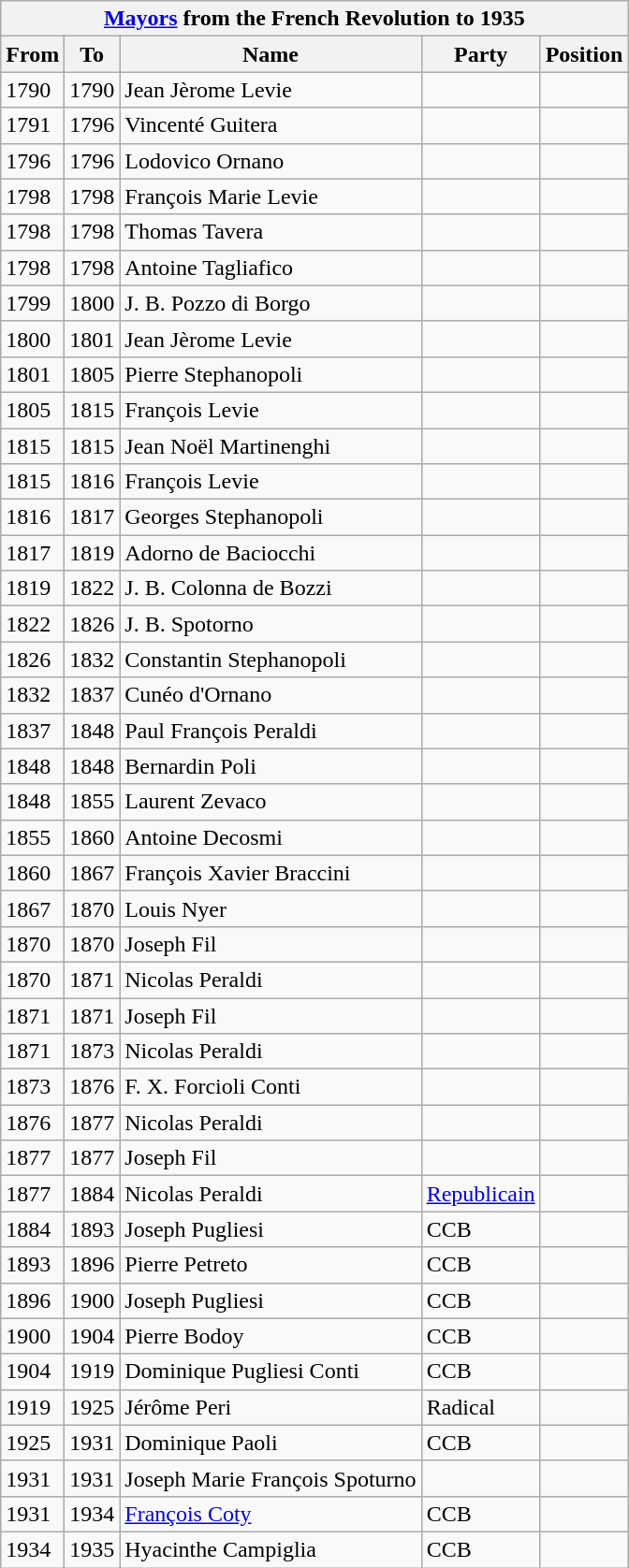<table class="wikitable collapsible collapsed">
<tr>
<th colspan=5><a href='#'>Mayors</a> from the French Revolution to 1935</th>
</tr>
<tr>
<th>From</th>
<th>To</th>
<th>Name</th>
<th>Party</th>
<th>Position</th>
</tr>
<tr>
<td>1790</td>
<td>1790</td>
<td>Jean Jèrome Levie</td>
<td></td>
<td></td>
</tr>
<tr>
<td>1791</td>
<td>1796</td>
<td>Vincenté Guitera</td>
<td></td>
<td></td>
</tr>
<tr>
<td>1796</td>
<td>1796</td>
<td>Lodovico Ornano</td>
<td></td>
<td></td>
</tr>
<tr>
<td>1798</td>
<td>1798</td>
<td>François Marie Levie</td>
<td></td>
<td></td>
</tr>
<tr>
<td>1798</td>
<td>1798</td>
<td>Thomas Tavera</td>
<td></td>
<td></td>
</tr>
<tr>
<td>1798</td>
<td>1798</td>
<td>Antoine Tagliafico</td>
<td></td>
<td></td>
</tr>
<tr>
<td>1799</td>
<td>1800</td>
<td>J. B. Pozzo di Borgo</td>
<td></td>
<td></td>
</tr>
<tr>
<td>1800</td>
<td>1801</td>
<td>Jean Jèrome Levie</td>
<td></td>
<td></td>
</tr>
<tr>
<td>1801</td>
<td>1805</td>
<td>Pierre Stephanopoli</td>
<td></td>
<td></td>
</tr>
<tr>
<td>1805</td>
<td>1815</td>
<td>François Levie</td>
<td></td>
<td></td>
</tr>
<tr>
<td>1815</td>
<td>1815</td>
<td>Jean Noël Martinenghi</td>
<td></td>
<td></td>
</tr>
<tr>
<td>1815</td>
<td>1816</td>
<td>François Levie</td>
<td></td>
<td></td>
</tr>
<tr>
<td>1816</td>
<td>1817</td>
<td>Georges Stephanopoli</td>
<td></td>
<td></td>
</tr>
<tr>
<td>1817</td>
<td>1819</td>
<td>Adorno de Baciocchi</td>
<td></td>
<td></td>
</tr>
<tr>
<td>1819</td>
<td>1822</td>
<td>J. B. Colonna de Bozzi</td>
<td></td>
<td></td>
</tr>
<tr>
<td>1822</td>
<td>1826</td>
<td>J. B. Spotorno</td>
<td></td>
<td></td>
</tr>
<tr>
<td>1826</td>
<td>1832</td>
<td>Constantin Stephanopoli</td>
<td></td>
<td></td>
</tr>
<tr>
<td>1832</td>
<td>1837</td>
<td>Cunéo d'Ornano</td>
<td></td>
<td></td>
</tr>
<tr>
<td>1837</td>
<td>1848</td>
<td>Paul François Peraldi</td>
<td></td>
<td></td>
</tr>
<tr>
<td>1848</td>
<td>1848</td>
<td>Bernardin Poli</td>
<td></td>
<td></td>
</tr>
<tr>
<td>1848</td>
<td>1855</td>
<td>Laurent Zevaco</td>
<td></td>
<td></td>
</tr>
<tr>
<td>1855</td>
<td>1860</td>
<td>Antoine Decosmi</td>
<td></td>
<td></td>
</tr>
<tr>
<td>1860</td>
<td>1867</td>
<td>François Xavier Braccini</td>
<td></td>
<td></td>
</tr>
<tr>
<td>1867</td>
<td>1870</td>
<td>Louis Nyer</td>
<td></td>
<td></td>
</tr>
<tr>
<td>1870</td>
<td>1870</td>
<td>Joseph Fil</td>
<td></td>
<td></td>
</tr>
<tr>
<td>1870</td>
<td>1871</td>
<td>Nicolas Peraldi</td>
<td></td>
<td></td>
</tr>
<tr>
<td>1871</td>
<td>1871</td>
<td>Joseph Fil</td>
<td></td>
<td></td>
</tr>
<tr>
<td>1871</td>
<td>1873</td>
<td>Nicolas Peraldi</td>
<td></td>
<td></td>
</tr>
<tr>
<td>1873</td>
<td>1876</td>
<td>F. X. Forcioli Conti</td>
<td></td>
<td></td>
</tr>
<tr>
<td>1876</td>
<td>1877</td>
<td>Nicolas Peraldi</td>
<td></td>
<td></td>
</tr>
<tr>
<td>1877</td>
<td>1877</td>
<td>Joseph Fil</td>
<td></td>
<td></td>
</tr>
<tr>
<td>1877</td>
<td>1884</td>
<td>Nicolas Peraldi</td>
<td><a href='#'>Republicain</a></td>
<td></td>
</tr>
<tr>
<td>1884</td>
<td>1893</td>
<td>Joseph Pugliesi</td>
<td>CCB</td>
<td></td>
</tr>
<tr>
<td>1893</td>
<td>1896</td>
<td>Pierre Petreto</td>
<td>CCB</td>
<td></td>
</tr>
<tr>
<td>1896</td>
<td>1900</td>
<td>Joseph Pugliesi</td>
<td>CCB</td>
<td></td>
</tr>
<tr>
<td>1900</td>
<td>1904</td>
<td>Pierre Bodoy</td>
<td>CCB</td>
<td></td>
</tr>
<tr>
<td>1904</td>
<td>1919</td>
<td>Dominique Pugliesi Conti</td>
<td>CCB</td>
<td></td>
</tr>
<tr>
<td>1919</td>
<td>1925</td>
<td>Jérôme Peri</td>
<td>Radical</td>
<td></td>
</tr>
<tr>
<td>1925</td>
<td>1931</td>
<td>Dominique Paoli</td>
<td>CCB</td>
<td></td>
</tr>
<tr>
<td>1931</td>
<td>1931</td>
<td>Joseph Marie François Spoturno</td>
<td></td>
<td></td>
</tr>
<tr>
<td>1931</td>
<td>1934</td>
<td><a href='#'>François Coty</a></td>
<td>CCB</td>
<td></td>
</tr>
<tr>
<td>1934</td>
<td>1935</td>
<td>Hyacinthe Campiglia</td>
<td>CCB</td>
<td></td>
</tr>
</table>
